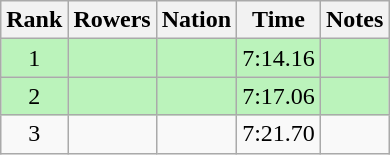<table class="wikitable sortable" style=text-align:center>
<tr>
<th>Rank</th>
<th>Rowers</th>
<th>Nation</th>
<th>Time</th>
<th>Notes</th>
</tr>
<tr bgcolor=bbf3bb>
<td>1</td>
<td align=left></td>
<td align=left></td>
<td>7:14.16</td>
<td></td>
</tr>
<tr bgcolor=bbf3bb>
<td>2</td>
<td align=left></td>
<td align=left></td>
<td>7:17.06</td>
<td></td>
</tr>
<tr>
<td>3</td>
<td align=left></td>
<td align=left></td>
<td>7:21.70</td>
<td></td>
</tr>
</table>
